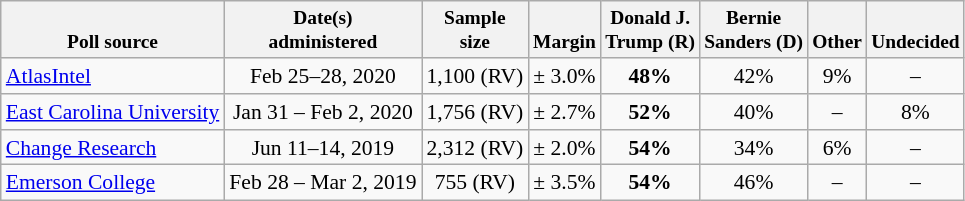<table class="wikitable" style="font-size:90%;text-align:center;">
<tr valign=bottom style="font-size:90%;">
<th>Poll source</th>
<th>Date(s)<br>administered</th>
<th>Sample<br>size</th>
<th>Margin<br></th>
<th>Donald J.<br>Trump (R)</th>
<th>Bernie<br>Sanders (D)</th>
<th>Other</th>
<th>Undecided</th>
</tr>
<tr>
<td style="text-align:left;"><a href='#'>AtlasIntel</a></td>
<td>Feb 25–28, 2020</td>
<td>1,100 (RV)</td>
<td>± 3.0%</td>
<td><strong>48%</strong></td>
<td>42%</td>
<td>9%</td>
<td>–</td>
</tr>
<tr>
<td style="text-align:left;"><a href='#'>East Carolina University</a></td>
<td>Jan 31 – Feb 2, 2020</td>
<td>1,756 (RV)</td>
<td>± 2.7%</td>
<td><strong>52%</strong></td>
<td>40%</td>
<td>–</td>
<td>8%</td>
</tr>
<tr>
<td style="text-align:left;"><a href='#'>Change Research</a></td>
<td>Jun 11–14, 2019</td>
<td>2,312 (RV)</td>
<td>± 2.0%</td>
<td><strong>54%</strong></td>
<td>34%</td>
<td>6%</td>
<td>–</td>
</tr>
<tr>
<td style="text-align:left;"><a href='#'>Emerson College</a></td>
<td>Feb 28 – Mar 2, 2019</td>
<td>755 (RV)</td>
<td>± 3.5%</td>
<td><strong>54%</strong></td>
<td>46%</td>
<td>–</td>
<td>–</td>
</tr>
</table>
